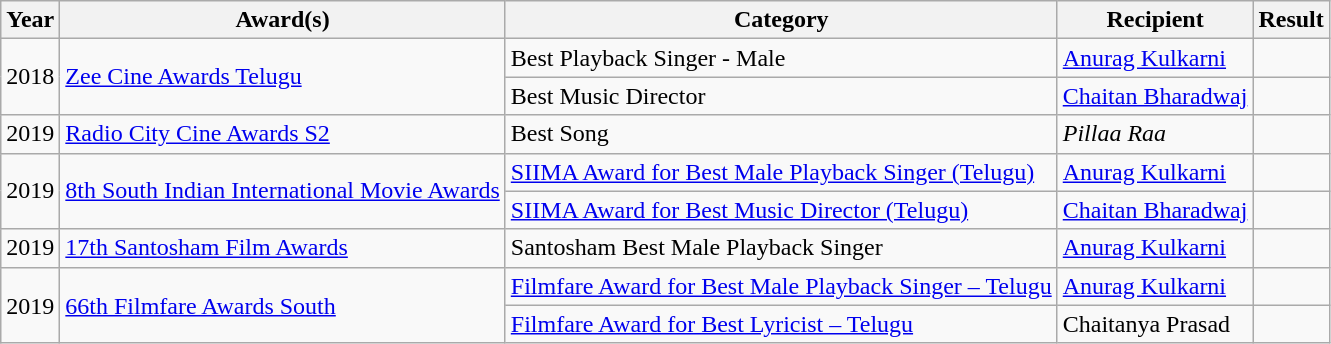<table class="wikitable">
<tr>
<th>Year</th>
<th>Award(s)</th>
<th>Category</th>
<th>Recipient</th>
<th>Result</th>
</tr>
<tr>
<td rowspan="2">2018</td>
<td rowspan="2"><a href='#'>Zee Cine Awards Telugu</a></td>
<td>Best Playback Singer - Male</td>
<td><a href='#'>Anurag Kulkarni</a></td>
<td></td>
</tr>
<tr>
<td>Best Music Director</td>
<td><a href='#'>Chaitan Bharadwaj</a></td>
<td></td>
</tr>
<tr>
<td>2019</td>
<td><a href='#'>Radio City Cine Awards S2</a></td>
<td>Best Song</td>
<td><em>Pillaa Raa</em></td>
<td></td>
</tr>
<tr>
<td rowspan="2">2019</td>
<td rowspan="2"><a href='#'>8th South Indian International Movie Awards</a></td>
<td><a href='#'>SIIMA Award for Best Male Playback Singer (Telugu)</a></td>
<td><a href='#'>Anurag Kulkarni</a></td>
<td></td>
</tr>
<tr>
<td><a href='#'>SIIMA Award for Best Music Director (Telugu)</a></td>
<td><a href='#'>Chaitan Bharadwaj</a></td>
<td></td>
</tr>
<tr>
<td>2019</td>
<td><a href='#'>17th Santosham Film Awards</a></td>
<td>Santosham Best Male Playback Singer</td>
<td><a href='#'>Anurag Kulkarni</a></td>
<td></td>
</tr>
<tr>
<td rowspan="2">2019</td>
<td rowspan="2"><a href='#'>66th Filmfare Awards South</a></td>
<td><a href='#'>Filmfare Award for Best Male Playback Singer – Telugu</a></td>
<td><a href='#'>Anurag Kulkarni</a></td>
<td></td>
</tr>
<tr>
<td><a href='#'>Filmfare Award for Best Lyricist – Telugu</a></td>
<td>Chaitanya Prasad</td>
<td></td>
</tr>
</table>
